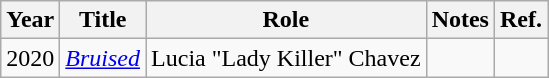<table class="wikitable sortable">
<tr>
<th>Year</th>
<th>Title</th>
<th>Role</th>
<th class="unsortable">Notes</th>
<th class="unsortable">Ref.</th>
</tr>
<tr>
<td>2020</td>
<td><em><a href='#'>Bruised</a></em></td>
<td>Lucia "Lady Killer" Chavez</td>
<td></td>
<td></td>
</tr>
</table>
